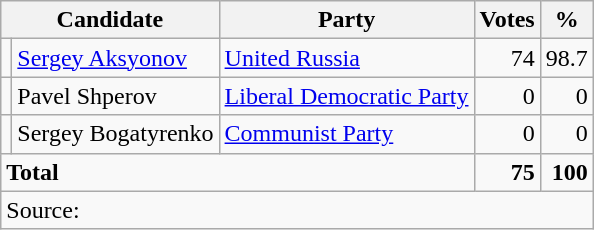<table class=wikitable style=text-align:right>
<tr>
<th colspan=2>Candidate</th>
<th>Party</th>
<th>Votes</th>
<th>%</th>
</tr>
<tr>
<td bgcolor=></td>
<td align=left><a href='#'>Sergey Aksyonov</a></td>
<td align=left><a href='#'>United Russia</a></td>
<td>74</td>
<td>98.7</td>
</tr>
<tr>
<td bgcolor=></td>
<td align=left>Pavel Shperov</td>
<td align=left><a href='#'>Liberal Democratic Party</a></td>
<td>0</td>
<td>0</td>
</tr>
<tr>
<td bgcolor=></td>
<td align=left>Sergey Bogatyrenko</td>
<td align=left><a href='#'>Communist Party</a></td>
<td>0</td>
<td>0</td>
</tr>
<tr>
<td align=left colspan=3><strong>Total</strong></td>
<td><strong>75</strong></td>
<td><strong>100</strong></td>
</tr>
<tr>
<td align=left colspan=5>Source:</td>
</tr>
</table>
